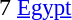<table cellspacing=0 cellpadding=0>
<tr>
<td><div>7 </div></td>
<td style="font-size: 95%"> <a href='#'>Egypt</a></td>
</tr>
</table>
